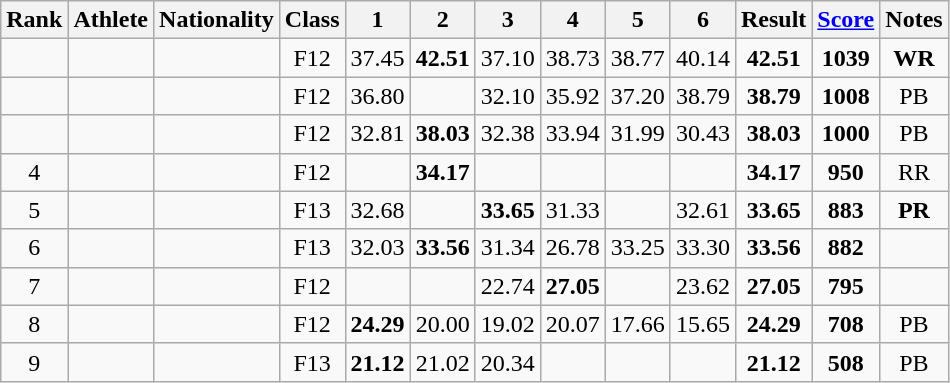<table class="wikitable sortable" style="text-align:center">
<tr>
<th>Rank</th>
<th>Athlete</th>
<th>Nationality</th>
<th>Class</th>
<th width="25">1</th>
<th width="25">2</th>
<th width="25">3</th>
<th width="25">4</th>
<th width="25">5</th>
<th width="25">6</th>
<th>Result</th>
<th><a href='#'>Score</a></th>
<th>Notes</th>
</tr>
<tr>
<td></td>
<td align=left></td>
<td align="left"></td>
<td>F12</td>
<td>37.45</td>
<td><strong>42.51</strong></td>
<td>37.10</td>
<td>38.73</td>
<td>38.77</td>
<td>40.14</td>
<td><strong>42.51</strong></td>
<td><strong>1039</strong></td>
<td><strong>WR</strong></td>
</tr>
<tr>
<td></td>
<td align=left></td>
<td align="left"></td>
<td>F12</td>
<td>36.80</td>
<td></td>
<td>32.10</td>
<td>35.92</td>
<td>37.20</td>
<td>38.79</td>
<td><strong>38.79</strong></td>
<td><strong>1008</strong></td>
<td>PB</td>
</tr>
<tr>
<td></td>
<td align=left></td>
<td align="left"></td>
<td>F12</td>
<td>32.81</td>
<td><strong>38.03</strong></td>
<td>32.38</td>
<td>33.94</td>
<td>31.99</td>
<td>30.43</td>
<td><strong>38.03</strong></td>
<td><strong>1000</strong></td>
<td>PB</td>
</tr>
<tr>
<td>4</td>
<td align=left></td>
<td align="left"></td>
<td>F12</td>
<td></td>
<td><strong>34.17</strong></td>
<td></td>
<td></td>
<td></td>
<td></td>
<td><strong>34.17</strong></td>
<td><strong>950</strong></td>
<td>RR</td>
</tr>
<tr>
<td>5</td>
<td align=left></td>
<td align="left"></td>
<td>F13</td>
<td>32.68</td>
<td></td>
<td><strong>33.65</strong></td>
<td>31.33</td>
<td></td>
<td>32.61</td>
<td><strong>33.65</strong></td>
<td><strong>883</strong></td>
<td><strong>PR</strong></td>
</tr>
<tr>
<td>6</td>
<td align=left></td>
<td align="left"></td>
<td>F13</td>
<td>32.03</td>
<td><strong>33.56</strong></td>
<td>31.34</td>
<td>26.78</td>
<td>33.25</td>
<td>33.30</td>
<td><strong>33.56</strong></td>
<td><strong>882</strong></td>
<td></td>
</tr>
<tr>
<td>7</td>
<td align=left></td>
<td align="left"></td>
<td>F12</td>
<td></td>
<td></td>
<td>22.74</td>
<td><strong>27.05</strong></td>
<td></td>
<td>23.62</td>
<td><strong>27.05</strong></td>
<td><strong>795</strong></td>
<td></td>
</tr>
<tr>
<td>8</td>
<td align=left></td>
<td align="left"></td>
<td>F12</td>
<td><strong>24.29</strong></td>
<td>20.00</td>
<td>19.02</td>
<td>20.07</td>
<td>17.66</td>
<td>15.65</td>
<td><strong>24.29</strong></td>
<td><strong>708</strong></td>
<td>PB</td>
</tr>
<tr>
<td>9</td>
<td align=left></td>
<td align="left"></td>
<td>F13</td>
<td><strong>21.12</strong></td>
<td>21.02</td>
<td>20.34</td>
<td></td>
<td></td>
<td></td>
<td><strong>21.12</strong></td>
<td><strong>508</strong></td>
<td>PB</td>
</tr>
</table>
